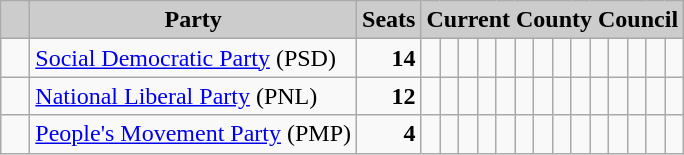<table class="wikitable">
<tr>
<th style="background:#ccc">   </th>
<th style="background:#ccc">Party</th>
<th style="background:#ccc">Seats</th>
<th style="background:#ccc" colspan="14">Current County Council</th>
</tr>
<tr>
<td>  </td>
<td><a href='#'>Social Democratic Party</a> (PSD)</td>
<td style="text-align: right"><strong>14</strong></td>
<td>  </td>
<td>  </td>
<td>  </td>
<td>  </td>
<td>  </td>
<td>  </td>
<td>  </td>
<td>  </td>
<td>  </td>
<td>  </td>
<td>  </td>
<td>  </td>
<td>  </td>
<td>  </td>
</tr>
<tr>
<td>  </td>
<td><a href='#'>National Liberal Party</a> (PNL)</td>
<td style="text-align: right"><strong>12</strong></td>
<td>  </td>
<td>  </td>
<td>  </td>
<td>  </td>
<td>  </td>
<td>  </td>
<td>  </td>
<td>  </td>
<td>  </td>
<td>  </td>
<td>  </td>
<td>  </td>
<td> </td>
<td> </td>
</tr>
<tr>
<td>  </td>
<td><a href='#'>People's Movement Party</a> (PMP)</td>
<td style="text-align: right"><strong>4</strong></td>
<td>  </td>
<td>  </td>
<td>  </td>
<td>  </td>
<td> </td>
<td> </td>
<td> </td>
<td> </td>
<td> </td>
<td> </td>
<td> </td>
<td> </td>
<td> </td>
<td> </td>
</tr>
</table>
